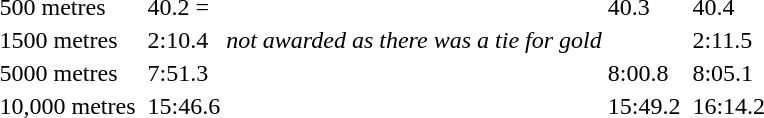<table>
<tr valign="top">
<td>500 metres<br></td>
<td></td>
<td>40.2 =</td>
<td></td>
<td>40.3</td>
<td></td>
<td>40.4</td>
</tr>
<tr valign="top">
<td>1500 metres<br></td>
<td><br></td>
<td>2:10.4</td>
<td><em>not awarded as there was a tie for gold</em></td>
<td></td>
<td></td>
<td>2:11.5</td>
</tr>
<tr valign="top">
<td>5000 metres<br></td>
<td></td>
<td>7:51.3</td>
<td></td>
<td>8:00.8</td>
<td></td>
<td>8:05.1</td>
</tr>
<tr valign="top">
<td>10,000 metres<br></td>
<td></td>
<td>15:46.6 </td>
<td></td>
<td>15:49.2</td>
<td></td>
<td>16:14.2</td>
</tr>
</table>
